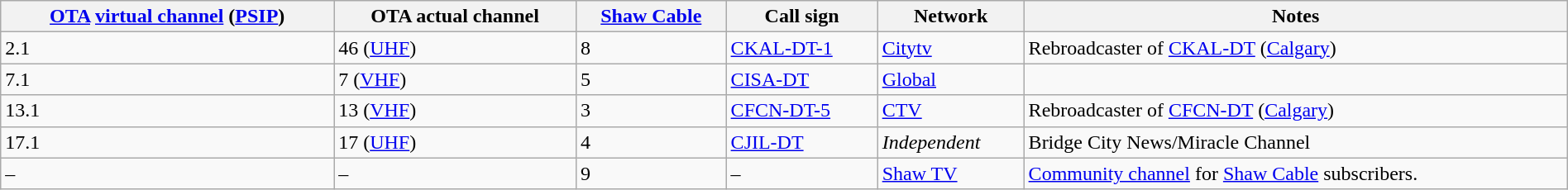<table class="wikitable sortable" width="100%">
<tr>
<th><a href='#'>OTA</a> <a href='#'>virtual channel</a> (<a href='#'>PSIP</a>)</th>
<th>OTA actual channel</th>
<th><a href='#'>Shaw Cable</a></th>
<th>Call sign</th>
<th>Network</th>
<th>Notes</th>
</tr>
<tr>
<td>2.1</td>
<td>46 (<a href='#'>UHF</a>)</td>
<td>8</td>
<td><a href='#'>CKAL-DT-1</a></td>
<td><a href='#'>Citytv</a></td>
<td>Rebroadcaster of <a href='#'>CKAL-DT</a> (<a href='#'>Calgary</a>)</td>
</tr>
<tr>
<td>7.1</td>
<td>7 (<a href='#'>VHF</a>)</td>
<td>5</td>
<td><a href='#'>CISA-DT</a></td>
<td><a href='#'>Global</a></td>
<td></td>
</tr>
<tr>
<td>13.1</td>
<td>13 (<a href='#'>VHF</a>)</td>
<td>3</td>
<td><a href='#'>CFCN-DT-5</a></td>
<td><a href='#'>CTV</a></td>
<td>Rebroadcaster of <a href='#'>CFCN-DT</a> (<a href='#'>Calgary</a>)</td>
</tr>
<tr>
<td>17.1</td>
<td>17 (<a href='#'>UHF</a>)</td>
<td>4</td>
<td><a href='#'>CJIL-DT</a></td>
<td><em>Independent</em></td>
<td>Bridge City News/Miracle Channel</td>
</tr>
<tr>
<td>–</td>
<td>–</td>
<td>9</td>
<td>–</td>
<td><a href='#'>Shaw TV</a></td>
<td><a href='#'>Community channel</a> for <a href='#'>Shaw Cable</a> subscribers.</td>
</tr>
</table>
